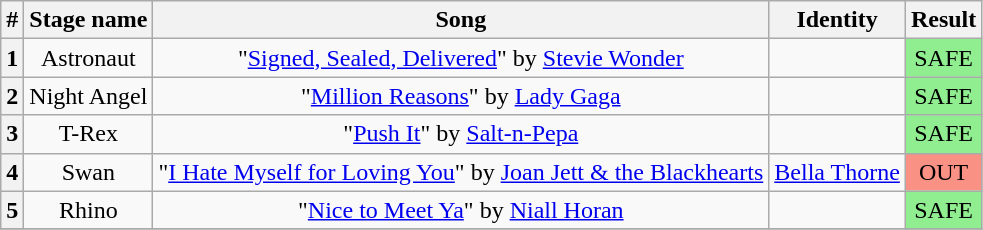<table class="wikitable plainrowheaders" style="text-align: center;">
<tr>
<th>#</th>
<th>Stage name</th>
<th>Song</th>
<th>Identity</th>
<th colspan=2>Result</th>
</tr>
<tr>
<th>1</th>
<td>Astronaut</td>
<td>"<a href='#'>Signed, Sealed, Delivered</a>" by <a href='#'>Stevie Wonder</a></td>
<td></td>
<td bgcolor=lightgreen>SAFE</td>
</tr>
<tr>
<th>2</th>
<td>Night Angel</td>
<td>"<a href='#'>Million Reasons</a>" by <a href='#'>Lady Gaga</a></td>
<td></td>
<td bgcolor=lightgreen>SAFE</td>
</tr>
<tr>
<th>3</th>
<td>T-Rex</td>
<td>"<a href='#'>Push It</a>" by <a href='#'>Salt-n-Pepa</a></td>
<td></td>
<td bgcolor=lightgreen>SAFE</td>
</tr>
<tr>
<th>4</th>
<td>Swan</td>
<td>"<a href='#'>I Hate Myself for Loving You</a>" by <a href='#'>Joan Jett & the Blackhearts</a></td>
<td><a href='#'>Bella Thorne</a></td>
<td bgcolor=#F99185>OUT</td>
</tr>
<tr>
<th>5</th>
<td>Rhino</td>
<td>"<a href='#'>Nice to Meet Ya</a>" by <a href='#'>Niall Horan</a></td>
<td></td>
<td bgcolor=lightgreen>SAFE</td>
</tr>
<tr>
</tr>
</table>
